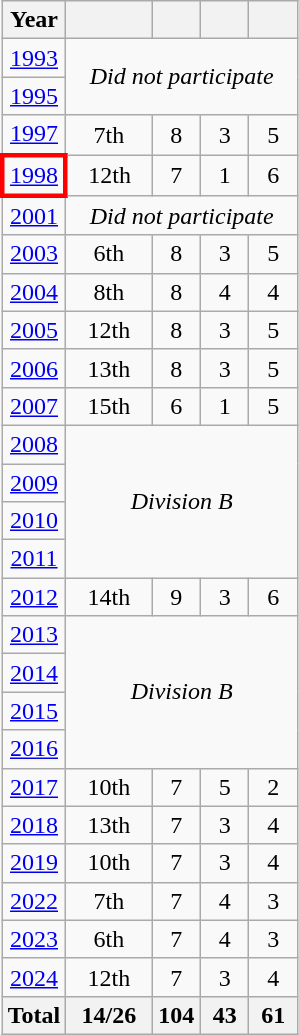<table class="wikitable" style="text-align: center;">
<tr>
<th>Year</th>
<th width="50"></th>
<th width=25></th>
<th width=25></th>
<th width=25></th>
</tr>
<tr>
<td> <a href='#'>1993</a></td>
<td rowspan=2 colspan=4><em>Did not participate</em></td>
</tr>
<tr>
<td> <a href='#'>1995</a></td>
</tr>
<tr>
<td> <a href='#'>1997</a></td>
<td>7th</td>
<td>8</td>
<td>3</td>
<td>5</td>
</tr>
<tr>
<td style="border: 3px solid red"> <a href='#'>1998</a></td>
<td>12th</td>
<td>7</td>
<td>1</td>
<td>6</td>
</tr>
<tr>
<td> <a href='#'>2001</a></td>
<td colspan=4><em>Did not participate</em></td>
</tr>
<tr>
<td> <a href='#'>2003</a></td>
<td>6th</td>
<td>8</td>
<td>3</td>
<td>5</td>
</tr>
<tr>
<td> <a href='#'>2004</a></td>
<td>8th</td>
<td>8</td>
<td>4</td>
<td>4</td>
</tr>
<tr>
<td> <a href='#'>2005</a></td>
<td>12th</td>
<td>8</td>
<td>3</td>
<td>5</td>
</tr>
<tr>
<td> <a href='#'>2006</a></td>
<td>13th</td>
<td>8</td>
<td>3</td>
<td>5</td>
</tr>
<tr>
<td> <a href='#'>2007</a></td>
<td>15th</td>
<td>6</td>
<td>1</td>
<td>5</td>
</tr>
<tr>
<td> <a href='#'>2008</a></td>
<td rowspan=4 colspan=4><em>Division B </em></td>
</tr>
<tr>
<td> <a href='#'>2009</a></td>
</tr>
<tr>
<td> <a href='#'>2010</a></td>
</tr>
<tr>
<td> <a href='#'>2011</a></td>
</tr>
<tr>
<td> <a href='#'>2012</a></td>
<td>14th</td>
<td>9</td>
<td>3</td>
<td>6</td>
</tr>
<tr>
<td> <a href='#'>2013</a></td>
<td rowspan=4 colspan=4><em>Division B </em></td>
</tr>
<tr>
<td> <a href='#'>2014</a></td>
</tr>
<tr>
<td> <a href='#'>2015</a></td>
</tr>
<tr>
<td> <a href='#'>2016</a></td>
</tr>
<tr>
<td> <a href='#'>2017</a></td>
<td>10th</td>
<td>7</td>
<td>5</td>
<td>2</td>
</tr>
<tr>
<td> <a href='#'>2018</a></td>
<td>13th</td>
<td>7</td>
<td>3</td>
<td>4</td>
</tr>
<tr>
<td> <a href='#'>2019</a></td>
<td>10th</td>
<td>7</td>
<td>3</td>
<td>4</td>
</tr>
<tr>
<td> <a href='#'>2022</a></td>
<td>7th</td>
<td>7</td>
<td>4</td>
<td>3</td>
</tr>
<tr>
<td> <a href='#'>2023</a></td>
<td>6th</td>
<td>7</td>
<td>4</td>
<td>3</td>
</tr>
<tr>
<td> <a href='#'>2024</a></td>
<td>12th</td>
<td>7</td>
<td>3</td>
<td>4</td>
</tr>
<tr>
<th>Total</th>
<th>14/26</th>
<th>104</th>
<th>43</th>
<th>61</th>
</tr>
</table>
